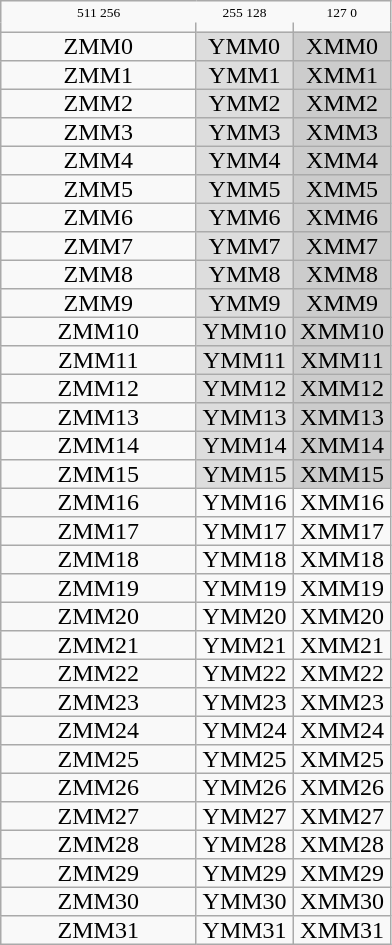<table class="wikitable floatright" style="margin-left: 1rem; text-align: center; line-height: normal">
<tr>
<td style="width: 50%; border: none; font-size: xx-small;"><span>511</span> <span>256</span></td>
<td style="width: 25%; border: none; font-size: xx-small;"><span>255</span> <span>128</span></td>
<td style="width: 25%; border: none; font-size: xx-small;"><span>127</span> <span>0</span></td>
</tr>
<tr>
<td style="border-top: none"></td>
<td style="border-top: none"></td>
<td style="border-top: none"></td>
</tr>
<tr>
<td style="padding: 0">  ZMM0  </td>
<td style="padding: 0; background: #ddd">  YMM0  </td>
<td style="padding: 0; background: #ccc">  XMM0  </td>
</tr>
<tr>
<td style="padding: 0">ZMM1</td>
<td style="padding: 0; background: #ddd">YMM1</td>
<td style="padding: 0; background: #ccc">XMM1</td>
</tr>
<tr>
<td style="padding: 0">ZMM2</td>
<td style="padding: 0; background: #ddd">YMM2</td>
<td style="padding: 0; background: #ccc">XMM2</td>
</tr>
<tr>
<td style="padding: 0">ZMM3</td>
<td style="padding: 0; background: #ddd">YMM3</td>
<td style="padding: 0; background: #ccc">XMM3</td>
</tr>
<tr>
<td style="padding: 0">ZMM4</td>
<td style="padding: 0; background: #ddd">YMM4</td>
<td style="padding: 0; background: #ccc">XMM4</td>
</tr>
<tr>
<td style="padding: 0">ZMM5</td>
<td style="padding: 0; background: #ddd">YMM5</td>
<td style="padding: 0; background: #ccc">XMM5</td>
</tr>
<tr>
<td style="padding: 0">ZMM6</td>
<td style="padding: 0; background: #ddd">YMM6</td>
<td style="padding: 0; background: #ccc">XMM6</td>
</tr>
<tr>
<td style="padding: 0">ZMM7</td>
<td style="padding: 0; background: #ddd">YMM7</td>
<td style="padding: 0; background: #ccc">XMM7</td>
</tr>
<tr>
<td style="padding: 0">ZMM8</td>
<td style="padding: 0; background: #ddd">YMM8</td>
<td style="padding: 0; background: #ccc">XMM8</td>
</tr>
<tr>
<td style="padding: 0">ZMM9</td>
<td style="padding: 0; background: #ddd">YMM9</td>
<td style="padding: 0; background: #ccc">XMM9</td>
</tr>
<tr>
<td style="padding: 0">ZMM10</td>
<td style="padding: 0; background: #ddd">YMM10</td>
<td style="padding: 0; background: #ccc">XMM10</td>
</tr>
<tr>
<td style="padding: 0">ZMM11</td>
<td style="padding: 0; background: #ddd">YMM11</td>
<td style="padding: 0; background: #ccc">XMM11</td>
</tr>
<tr>
<td style="padding: 0">ZMM12</td>
<td style="padding: 0; background: #ddd">YMM12</td>
<td style="padding: 0; background: #ccc">XMM12</td>
</tr>
<tr>
<td style="padding: 0">ZMM13</td>
<td style="padding: 0; background: #ddd">YMM13</td>
<td style="padding: 0; background: #ccc">XMM13</td>
</tr>
<tr>
<td style="padding: 0">ZMM14</td>
<td style="padding: 0; background: #ddd">YMM14</td>
<td style="padding: 0; background: #ccc">XMM14</td>
</tr>
<tr>
<td style="padding: 0">ZMM15</td>
<td style="padding: 0; background: #ddd">YMM15</td>
<td style="padding: 0; background: #ccc">XMM15</td>
</tr>
<tr>
<td style="padding: 0">ZMM16</td>
<td style="padding: 0">YMM16</td>
<td style="padding: 0">XMM16</td>
</tr>
<tr>
<td style="padding: 0">ZMM17</td>
<td style="padding: 0">YMM17</td>
<td style="padding: 0">XMM17</td>
</tr>
<tr>
<td style="padding: 0">ZMM18</td>
<td style="padding: 0">YMM18</td>
<td style="padding: 0">XMM18</td>
</tr>
<tr>
<td style="padding: 0">ZMM19</td>
<td style="padding: 0">YMM19</td>
<td style="padding: 0">XMM19</td>
</tr>
<tr>
<td style="padding: 0">ZMM20</td>
<td style="padding: 0">YMM20</td>
<td style="padding: 0">XMM20</td>
</tr>
<tr>
<td style="padding: 0">ZMM21</td>
<td style="padding: 0">YMM21</td>
<td style="padding: 0">XMM21</td>
</tr>
<tr>
<td style="padding: 0">ZMM22</td>
<td style="padding: 0">YMM22</td>
<td style="padding: 0">XMM22</td>
</tr>
<tr>
<td style="padding: 0">ZMM23</td>
<td style="padding: 0">YMM23</td>
<td style="padding: 0">XMM23</td>
</tr>
<tr>
<td style="padding: 0">ZMM24</td>
<td style="padding: 0">YMM24</td>
<td style="padding: 0">XMM24</td>
</tr>
<tr>
<td style="padding: 0">ZMM25</td>
<td style="padding: 0">YMM25</td>
<td style="padding: 0">XMM25</td>
</tr>
<tr>
<td style="padding: 0">ZMM26</td>
<td style="padding: 0">YMM26</td>
<td style="padding: 0">XMM26</td>
</tr>
<tr>
<td style="padding: 0">ZMM27</td>
<td style="padding: 0">YMM27</td>
<td style="padding: 0">XMM27</td>
</tr>
<tr>
<td style="padding: 0">ZMM28</td>
<td style="padding: 0">YMM28</td>
<td style="padding: 0">XMM28</td>
</tr>
<tr>
<td style="padding: 0">ZMM29</td>
<td style="padding: 0">YMM29</td>
<td style="padding: 0">XMM29</td>
</tr>
<tr>
<td style="padding: 0">ZMM30</td>
<td style="padding: 0">YMM30</td>
<td style="padding: 0">XMM30</td>
</tr>
<tr>
<td style="padding: 0">ZMM31</td>
<td style="padding: 0">YMM31</td>
<td style="padding: 0">XMM31</td>
</tr>
</table>
